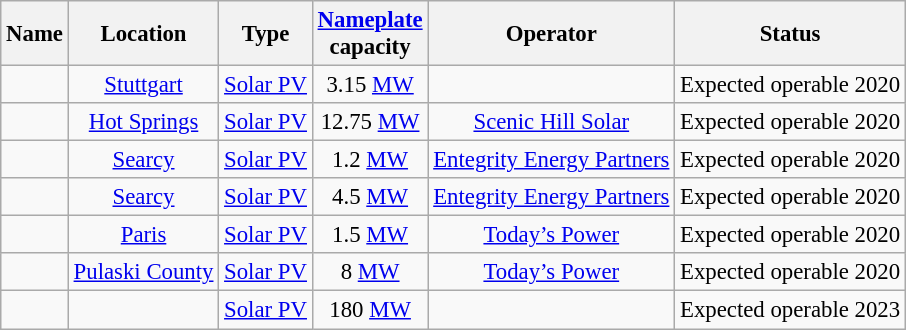<table class="wikitable sortable" style="font-size:95%; text-align:center;">
<tr>
<th>Name</th>
<th>Location</th>
<th>Type</th>
<th><a href='#'>Nameplate</a><br>capacity</th>
<th>Operator</th>
<th>Status</th>
</tr>
<tr>
<td></td>
<td><a href='#'>Stuttgart</a></td>
<td><a href='#'>Solar PV</a></td>
<td>3.15 <a href='#'>MW</a></td>
<td></td>
<td>Expected operable 2020</td>
</tr>
<tr>
<td></td>
<td><a href='#'>Hot Springs</a></td>
<td><a href='#'>Solar PV</a></td>
<td>12.75 <a href='#'>MW</a></td>
<td><a href='#'>Scenic Hill Solar</a></td>
<td>Expected operable 2020</td>
</tr>
<tr>
<td></td>
<td><a href='#'>Searcy</a></td>
<td><a href='#'>Solar PV</a></td>
<td>1.2 <a href='#'>MW</a></td>
<td><a href='#'>Entegrity Energy Partners</a></td>
<td>Expected operable 2020</td>
</tr>
<tr>
<td></td>
<td><a href='#'>Searcy</a></td>
<td><a href='#'>Solar PV</a></td>
<td>4.5 <a href='#'>MW</a></td>
<td><a href='#'>Entegrity Energy Partners</a></td>
<td>Expected operable 2020</td>
</tr>
<tr>
<td></td>
<td><a href='#'>Paris</a></td>
<td><a href='#'>Solar PV</a></td>
<td>1.5 <a href='#'>MW</a></td>
<td><a href='#'>Today’s Power</a></td>
<td>Expected operable 2020</td>
</tr>
<tr>
<td></td>
<td><a href='#'>Pulaski County</a></td>
<td><a href='#'>Solar PV</a></td>
<td>8 <a href='#'>MW</a></td>
<td><a href='#'>Today’s Power</a></td>
<td>Expected operable 2020</td>
</tr>
<tr>
<td></td>
<td></td>
<td><a href='#'>Solar PV</a></td>
<td>180 <a href='#'>MW</a></td>
<td></td>
<td>Expected operable 2023</td>
</tr>
</table>
